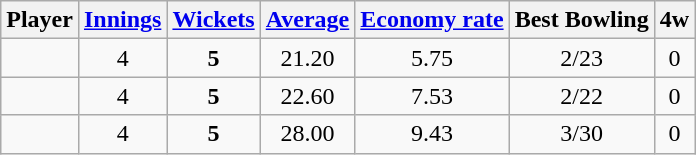<table class="wikitable sortable" style="text-align: center;">
<tr>
<th>Player</th>
<th><a href='#'>Innings</a></th>
<th><a href='#'>Wickets</a></th>
<th><a href='#'>Average</a></th>
<th><a href='#'>Economy rate</a></th>
<th>Best Bowling</th>
<th>4w</th>
</tr>
<tr>
<td></td>
<td>4</td>
<td><strong>5</strong></td>
<td>21.20</td>
<td>5.75</td>
<td>2/23</td>
<td>0</td>
</tr>
<tr>
<td></td>
<td>4</td>
<td><strong>5</strong></td>
<td>22.60</td>
<td>7.53</td>
<td>2/22</td>
<td>0</td>
</tr>
<tr>
<td></td>
<td>4</td>
<td><strong>5</strong></td>
<td>28.00</td>
<td>9.43</td>
<td>3/30</td>
<td>0</td>
</tr>
</table>
